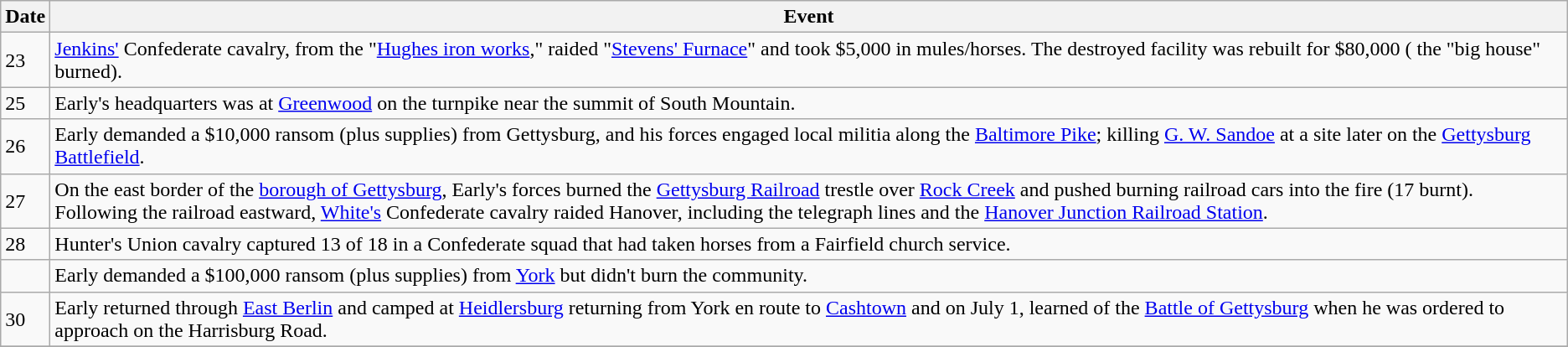<table class="wikitable sortable">
<tr>
<th>Date</th>
<th>Event</th>
</tr>
<tr>
<td>23</td>
<td><a href='#'>Jenkins'</a> Confederate cavalry, from the "<a href='#'>Hughes iron works</a>," raided "<a href='#'>Stevens' Furnace</a>" and took $5,000 in mules/horses.  The destroyed facility was rebuilt for $80,000 ( the "big house" burned).</td>
</tr>
<tr>
<td>25</td>
<td>Early's headquarters was at <a href='#'>Greenwood</a> on the turnpike near the summit of South Mountain.</td>
</tr>
<tr>
<td>26</td>
<td>Early demanded a $10,000 ransom (plus supplies) from Gettysburg, and his forces engaged local militia along the <a href='#'>Baltimore Pike</a>; killing <a href='#'>G. W. Sandoe</a> at a site later on the <a href='#'>Gettysburg Battlefield</a>.</td>
</tr>
<tr>
<td>27</td>
<td>On the east border of the <a href='#'>borough of Gettysburg</a>, Early's forces burned the <a href='#'>Gettysburg Railroad</a> trestle over <a href='#'>Rock Creek</a> and pushed burning railroad cars into the fire (17 burnt).<br>Following the railroad eastward, <a href='#'>White's</a> Confederate cavalry raided Hanover, including the telegraph lines and the <a href='#'>Hanover Junction Railroad Station</a>.</td>
</tr>
<tr>
<td>28</td>
<td>Hunter's Union cavalry captured 13 of 18 in a Confederate squad that had taken horses from a Fairfield church service.</td>
</tr>
<tr>
<td></td>
<td>Early demanded a $100,000 ransom (plus supplies) from <a href='#'>York</a> but didn't burn the community.</td>
</tr>
<tr>
<td>30</td>
<td>Early returned through <a href='#'>East Berlin</a> and camped at <a href='#'>Heidlersburg</a> returning from York en route to <a href='#'>Cashtown</a> and on July 1, learned of the <a href='#'>Battle of Gettysburg</a> when he was ordered to approach on the Harrisburg Road.</td>
</tr>
<tr>
</tr>
</table>
